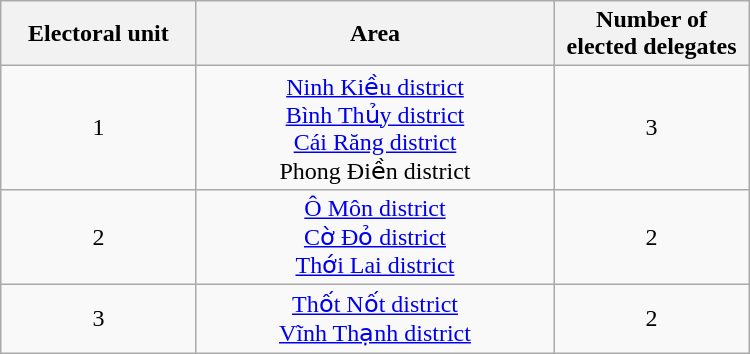<table class="wikitable" style="text-align:center; width:500px;">
<tr>
<th width=60>Electoral unit</th>
<th width=120>Area</th>
<th width=60>Number of elected delegates</th>
</tr>
<tr>
<td>1</td>
<td><a href='#'>Ninh Kiều district</a><br><a href='#'>Bình Thủy district</a><br><a href='#'>Cái Răng district</a><br>Phong Điền district</td>
<td>3</td>
</tr>
<tr>
<td>2</td>
<td><a href='#'>Ô Môn district</a><br><a href='#'>Cờ Đỏ district</a><br><a href='#'>Thới Lai district</a></td>
<td>2</td>
</tr>
<tr>
<td>3</td>
<td><a href='#'>Thốt Nốt district</a><br><a href='#'>Vĩnh Thạnh district</a></td>
<td>2</td>
</tr>
</table>
